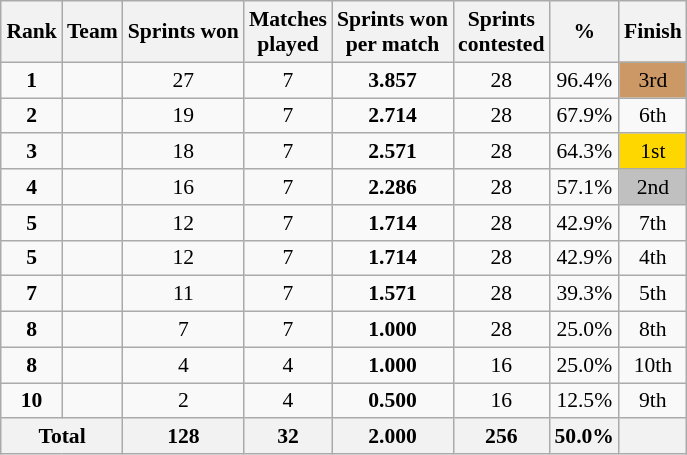<table class="wikitable sortable" style="text-align: center; font-size: 90%; margin-left: 1em;">
<tr>
<th>Rank</th>
<th>Team</th>
<th>Sprints won</th>
<th>Matches<br>played</th>
<th>Sprints won<br>per match</th>
<th>Sprints<br>contested</th>
<th>%</th>
<th>Finish</th>
</tr>
<tr>
<td><strong>1</strong></td>
<td style="text-align: left;"></td>
<td>27</td>
<td>7</td>
<td><strong>3.857</strong></td>
<td>28</td>
<td>96.4%</td>
<td style="background-color: #cc9966;">3rd</td>
</tr>
<tr>
<td><strong>2</strong></td>
<td style="text-align: left;"></td>
<td>19</td>
<td>7</td>
<td><strong>2.714</strong></td>
<td>28</td>
<td>67.9%</td>
<td>6th</td>
</tr>
<tr>
<td><strong>3</strong></td>
<td style="text-align: left;"></td>
<td>18</td>
<td>7</td>
<td><strong>2.571</strong></td>
<td>28</td>
<td>64.3%</td>
<td style="background-color: gold;">1st</td>
</tr>
<tr>
<td><strong>4</strong></td>
<td style="text-align: left;"></td>
<td>16</td>
<td>7</td>
<td><strong>2.286</strong></td>
<td>28</td>
<td>57.1%</td>
<td style="background-color: silver;">2nd</td>
</tr>
<tr>
<td><strong>5</strong></td>
<td style="text-align: left;"></td>
<td>12</td>
<td>7</td>
<td><strong>1.714</strong></td>
<td>28</td>
<td>42.9%</td>
<td>7th</td>
</tr>
<tr>
<td><strong>5</strong></td>
<td style="text-align: left;"></td>
<td>12</td>
<td>7</td>
<td><strong>1.714</strong></td>
<td>28</td>
<td>42.9%</td>
<td>4th</td>
</tr>
<tr>
<td><strong>7</strong></td>
<td style="text-align: left;"></td>
<td>11</td>
<td>7</td>
<td><strong>1.571</strong></td>
<td>28</td>
<td>39.3%</td>
<td>5th</td>
</tr>
<tr>
<td><strong>8</strong></td>
<td style="text-align: left;"></td>
<td>7</td>
<td>7</td>
<td><strong>1.000</strong></td>
<td>28</td>
<td>25.0%</td>
<td>8th</td>
</tr>
<tr>
<td><strong>8</strong></td>
<td style="text-align: left;"></td>
<td>4</td>
<td>4</td>
<td><strong>1.000</strong></td>
<td>16</td>
<td>25.0%</td>
<td>10th</td>
</tr>
<tr>
<td><strong>10</strong></td>
<td style="text-align: left;"></td>
<td>2</td>
<td>4</td>
<td><strong>0.500</strong></td>
<td>16</td>
<td>12.5%</td>
<td>9th</td>
</tr>
<tr>
<th colspan="2">Total</th>
<th>128</th>
<th>32</th>
<th>2.000</th>
<th>256</th>
<th>50.0%</th>
<th></th>
</tr>
</table>
